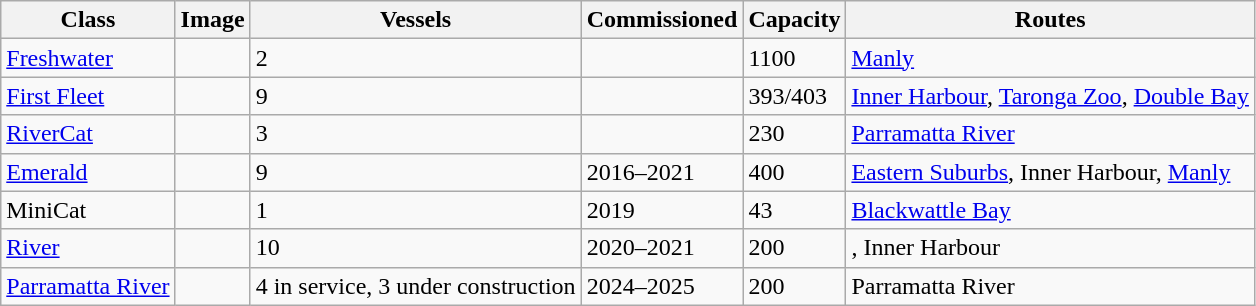<table class="wikitable sortable">
<tr>
<th>Class</th>
<th>Image</th>
<th>Vessels</th>
<th>Commissioned</th>
<th>Capacity</th>
<th class="unsortable">Routes</th>
</tr>
<tr>
<td><a href='#'>Freshwater</a></td>
<td></td>
<td>2</td>
<td></td>
<td>1100</td>
<td><a href='#'>Manly</a></td>
</tr>
<tr>
<td><a href='#'>First Fleet</a></td>
<td></td>
<td>9</td>
<td></td>
<td>393/403</td>
<td><a href='#'>Inner Harbour</a>, <a href='#'>Taronga Zoo</a>, <a href='#'>Double Bay</a></td>
</tr>
<tr>
<td><a href='#'>RiverCat</a></td>
<td></td>
<td>3</td>
<td></td>
<td>230</td>
<td><a href='#'>Parramatta River</a></td>
</tr>
<tr>
<td><a href='#'>Emerald</a></td>
<td></td>
<td>9</td>
<td>2016–2021</td>
<td>400</td>
<td><a href='#'>Eastern Suburbs</a>, Inner Harbour, <a href='#'>Manly</a></td>
</tr>
<tr>
<td>MiniCat</td>
<td></td>
<td>1</td>
<td>2019</td>
<td>43</td>
<td><a href='#'>Blackwattle Bay</a></td>
</tr>
<tr>
<td><a href='#'>River</a></td>
<td></td>
<td>10</td>
<td>2020–2021</td>
<td>200</td>
<td>, Inner Harbour</td>
</tr>
<tr>
<td><a href='#'>Parramatta River</a></td>
<td></td>
<td>4 in service, 3 under construction</td>
<td>2024–2025</td>
<td>200</td>
<td>Parramatta River</td>
</tr>
</table>
